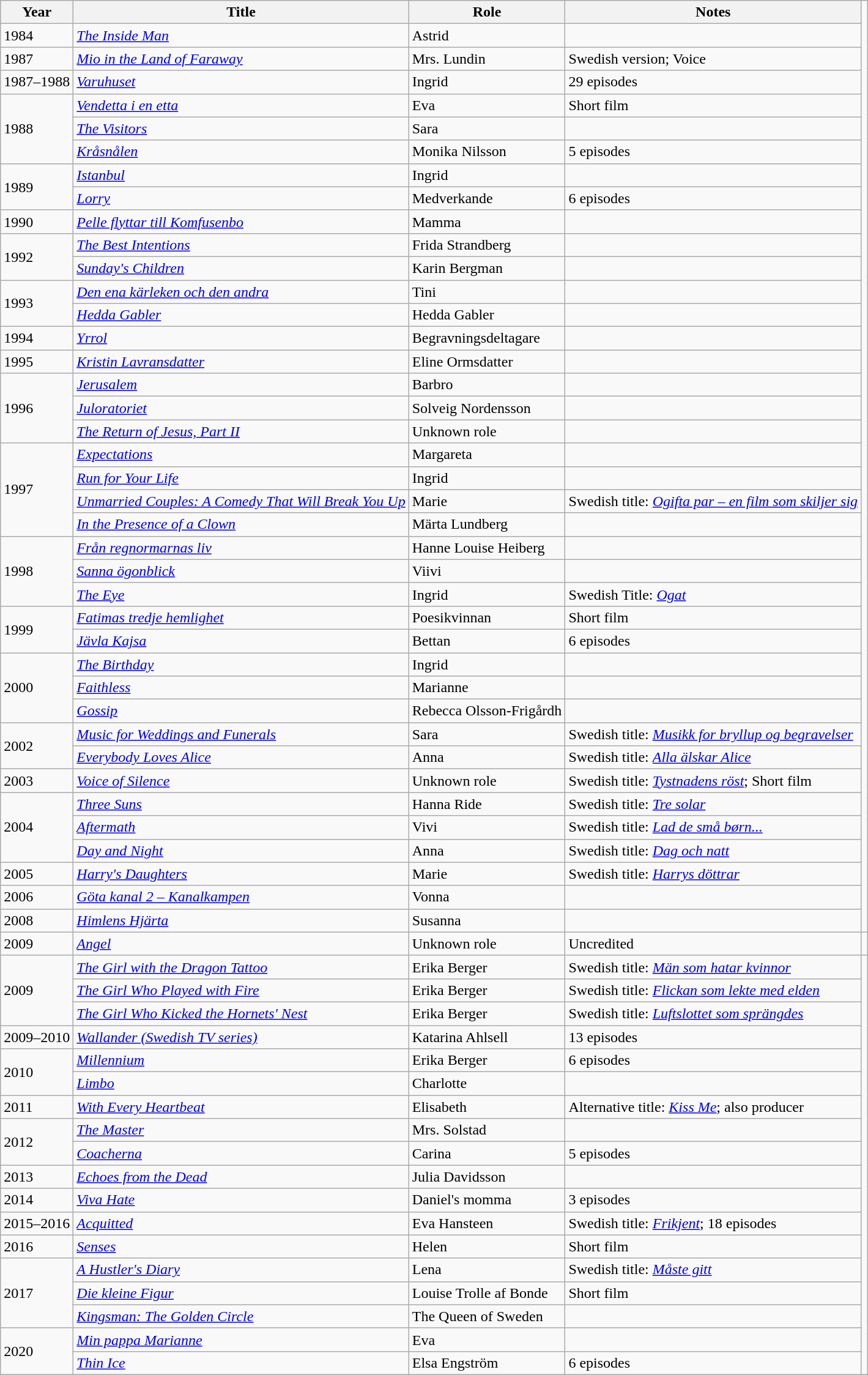<table class="wikitable sortable">
<tr>
<th>Year</th>
<th>Title</th>
<th>Role</th>
<th>Notes</th>
</tr>
<tr>
<td>1984</td>
<td><em><a href='#'>The Inside Man</a></em></td>
<td>Astrid</td>
<td></td>
</tr>
<tr>
<td>1987</td>
<td><em><a href='#'>Mio in the Land of Faraway</a></em></td>
<td>Mrs. Lundin</td>
<td>Swedish version; Voice</td>
</tr>
<tr>
<td>1987–1988</td>
<td><em><a href='#'>Varuhuset</a></em></td>
<td>Ingrid</td>
<td>29 episodes</td>
</tr>
<tr>
<td rowspan=3>1988</td>
<td><em><a href='#'>Vendetta i en etta</a></em></td>
<td>Eva</td>
<td>Short film</td>
</tr>
<tr>
<td><em><a href='#'>The Visitors</a></em></td>
<td>Sara</td>
<td></td>
</tr>
<tr>
<td><em><a href='#'>Kråsnålen</a></em></td>
<td>Monika Nilsson</td>
<td>5 episodes</td>
</tr>
<tr>
<td rowspan=2>1989</td>
<td><em><a href='#'>Istanbul</a></em></td>
<td>Ingrid</td>
<td></td>
</tr>
<tr>
<td><em><a href='#'>Lorry</a></em></td>
<td>Medverkande</td>
<td>6 episodes</td>
</tr>
<tr>
<td>1990</td>
<td><em><a href='#'>Pelle flyttar till Komfusenbo</a></em></td>
<td>Mamma</td>
<td></td>
</tr>
<tr>
<td rowspan=2>1992</td>
<td><em><a href='#'>The Best Intentions</a></em></td>
<td>Frida Strandberg</td>
<td></td>
</tr>
<tr>
<td><em><a href='#'>Sunday's Children</a></em></td>
<td>Karin Bergman</td>
<td></td>
</tr>
<tr>
<td rowspan=2>1993</td>
<td><em><a href='#'>Den ena kärleken och den andra</a></em></td>
<td>Tini</td>
<td></td>
</tr>
<tr>
<td><em><a href='#'>Hedda Gabler</a></em></td>
<td>Hedda Gabler</td>
<td></td>
</tr>
<tr>
<td>1994</td>
<td><em><a href='#'>Yrrol</a></em></td>
<td>Begravningsdeltagare</td>
<td></td>
</tr>
<tr>
<td>1995</td>
<td><em><a href='#'>Kristin Lavransdatter</a></em></td>
<td>Eline Ormsdatter</td>
<td></td>
</tr>
<tr>
<td rowspan=3>1996</td>
<td><em><a href='#'>Jerusalem</a></em></td>
<td>Barbro</td>
<td></td>
</tr>
<tr>
<td><em><a href='#'>Juloratoriet</a></em></td>
<td>Solveig Nordensson</td>
<td></td>
</tr>
<tr>
<td><em><a href='#'>The Return of Jesus, Part II</a></em></td>
<td>Unknown role</td>
<td></td>
</tr>
<tr>
<td rowspan=4>1997</td>
<td><em><a href='#'>Expectations</a></em></td>
<td>Margareta</td>
<td></td>
</tr>
<tr>
<td><em><a href='#'>Run for Your Life</a></em></td>
<td>Ingrid</td>
<td></td>
</tr>
<tr>
<td><em><a href='#'>Unmarried Couples: A Comedy That Will Break You Up</a></em></td>
<td>Marie</td>
<td>Swedish title: <em><a href='#'>Ogifta par – en film som skiljer sig</a></em></td>
</tr>
<tr>
<td><em><a href='#'>In the Presence of a Clown</a></em></td>
<td>Märta Lundberg</td>
<td></td>
</tr>
<tr>
<td rowspan=3>1998</td>
<td><em><a href='#'>Från regnormarnas liv</a></em></td>
<td>Hanne Louise Heiberg</td>
<td></td>
</tr>
<tr>
<td><em><a href='#'>Sanna ögonblick</a></em></td>
<td>Viivi</td>
<td></td>
</tr>
<tr>
<td><em><a href='#'>The Eye</a></em></td>
<td>Ingrid</td>
<td>Swedish Title: <em><a href='#'>Ogat</a></em></td>
</tr>
<tr>
<td rowspan=2>1999</td>
<td><em><a href='#'>Fatimas tredje hemlighet</a></em></td>
<td>Poesikvinnan</td>
<td>Short film</td>
</tr>
<tr>
<td><em><a href='#'>Jävla Kajsa</a></em></td>
<td>Bettan</td>
<td>6 episodes</td>
</tr>
<tr>
<td rowspan=3>2000</td>
<td><em><a href='#'>The Birthday</a></em></td>
<td>Ingrid</td>
<td></td>
</tr>
<tr>
<td><em><a href='#'>Faithless</a></em></td>
<td>Marianne</td>
<td></td>
</tr>
<tr>
<td><em><a href='#'>Gossip</a></em></td>
<td>Rebecca Olsson-Frigårdh</td>
<td></td>
</tr>
<tr>
<td rowspan=2>2002</td>
<td><em><a href='#'>Music for Weddings and Funerals</a></em></td>
<td>Sara</td>
<td>Swedish title: <em><a href='#'>Musikk for bryllup og begravelser</a></em></td>
</tr>
<tr>
<td><em><a href='#'>Everybody Loves Alice</a></em></td>
<td>Anna</td>
<td>Swedish title: <em><a href='#'>Alla älskar Alice</a></em></td>
</tr>
<tr>
<td>2003</td>
<td><em><a href='#'>Voice of Silence</a></em></td>
<td>Unknown role</td>
<td>Swedish title: <em><a href='#'>Tystnadens röst</a></em>; Short film</td>
</tr>
<tr>
<td rowspan=3>2004</td>
<td><em><a href='#'>Three Suns</a></em></td>
<td>Hanna Ride</td>
<td>Swedish title: <em><a href='#'>Tre solar</a></em></td>
</tr>
<tr>
<td><em><a href='#'>Aftermath</a></em></td>
<td>Vivi</td>
<td>Swedish title: <em><a href='#'>Lad de små børn...</a></em></td>
</tr>
<tr>
<td><em><a href='#'>Day and Night</a></em></td>
<td>Anna</td>
<td>Swedish title: <em><a href='#'>Dag och natt</a></em></td>
</tr>
<tr>
<td>2005</td>
<td><em><a href='#'>Harry's Daughters</a></em></td>
<td>Marie</td>
<td>Swedish title: <em><a href='#'>Harrys döttrar</a></em></td>
</tr>
<tr>
<td>2006</td>
<td><em><a href='#'>Göta kanal 2 – Kanalkampen</a></em></td>
<td>Vonna</td>
<td></td>
</tr>
<tr>
<td>2008</td>
<td><em><a href='#'>Himlens Hjärta</a></em></td>
<td>Susanna</td>
<td></td>
</tr>
<tr>
<td>2009</td>
<td><em><a href='#'>Angel</a></em></td>
<td>Unknown role</td>
<td>Uncredited</td>
<td></td>
</tr>
<tr>
<td rowspan=3>2009</td>
<td><em><a href='#'>The Girl with the Dragon Tattoo</a></em></td>
<td>Erika Berger</td>
<td>Swedish title: <em><a href='#'>Män som hatar kvinnor</a></em></td>
</tr>
<tr>
<td><em><a href='#'>The Girl Who Played with Fire</a></em></td>
<td>Erika Berger</td>
<td>Swedish title: <em><a href='#'>Flickan som lekte med elden</a></em></td>
</tr>
<tr>
<td><em><a href='#'>The Girl Who Kicked the Hornets' Nest</a></em></td>
<td>Erika Berger</td>
<td>Swedish title: <em><a href='#'>Luftslottet som sprängdes</a></em></td>
</tr>
<tr>
<td>2009–2010</td>
<td><em><a href='#'>Wallander (Swedish TV series)</a></em></td>
<td>Katarina Ahlsell</td>
<td>13 episodes</td>
</tr>
<tr>
<td rowspan=2>2010</td>
<td><em><a href='#'>Millennium</a></em></td>
<td>Erika Berger</td>
<td>6 episodes</td>
</tr>
<tr>
<td><em><a href='#'>Limbo</a></em></td>
<td>Charlotte</td>
<td></td>
</tr>
<tr>
<td>2011</td>
<td><em><a href='#'>With Every Heartbeat</a></em></td>
<td>Elisabeth</td>
<td>Alternative title: <em><a href='#'>Kiss Me</a></em>; also producer</td>
</tr>
<tr>
<td rowspan=2>2012</td>
<td><em><a href='#'>The Master</a></em></td>
<td>Mrs. Solstad</td>
<td></td>
</tr>
<tr>
<td><em><a href='#'>Coacherna</a></em></td>
<td>Carina</td>
<td>5 episodes</td>
</tr>
<tr>
<td>2013</td>
<td><em><a href='#'>Echoes from the Dead</a></em></td>
<td>Julia Davidsson</td>
<td></td>
</tr>
<tr>
<td>2014</td>
<td><em><a href='#'>Viva Hate</a></em></td>
<td>Daniel's momma</td>
<td>3 episodes</td>
</tr>
<tr>
<td>2015–2016</td>
<td><em><a href='#'>Acquitted</a></em></td>
<td>Eva Hansteen</td>
<td>Swedish title: <em><a href='#'>Frikjent</a></em>; 18 episodes</td>
</tr>
<tr>
<td>2016</td>
<td><em><a href='#'>Senses</a></em></td>
<td>Helen</td>
<td>Short film</td>
</tr>
<tr>
<td rowspan=3>2017</td>
<td><em><a href='#'>A Hustler's Diary</a></em></td>
<td>Lena</td>
<td>Swedish title: <em><a href='#'>Måste gitt</a></em></td>
</tr>
<tr>
<td><em><a href='#'>Die kleine Figur</a></em></td>
<td>Louise Trolle af Bonde</td>
<td>Short film</td>
</tr>
<tr>
<td><em><a href='#'>Kingsman: The Golden Circle</a></em></td>
<td>The Queen of Sweden</td>
<td></td>
</tr>
<tr>
<td rowspan=2>2020</td>
<td><em><a href='#'>Min pappa Marianne</a></em></td>
<td>Eva</td>
<td></td>
</tr>
<tr>
<td><em><a href='#'>Thin Ice</a></em></td>
<td>Elsa Engström</td>
<td>6 episodes</td>
</tr>
</table>
